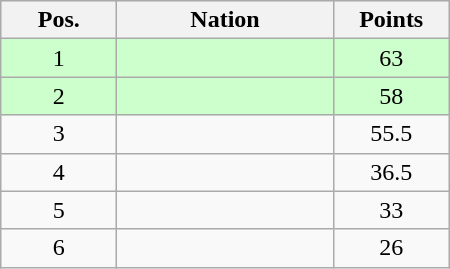<table class="wikitable gauche" cellspacing="1" style="width:300px;">
<tr style="background:#efefef; text-align:center;">
<th style="width:70px;">Pos.</th>
<th>Nation</th>
<th style="width:70px;">Points</th>
</tr>
<tr style="vertical-align:top; text-align:center; background:#ccffcc;">
<td>1</td>
<td style="text-align:left;"></td>
<td>63</td>
</tr>
<tr style="vertical-align:top; text-align:center; background:#ccffcc;">
<td>2</td>
<td style="text-align:left;"></td>
<td>58</td>
</tr>
<tr style="vertical-align:top; text-align:center;">
<td>3</td>
<td style="text-align:left;"></td>
<td>55.5</td>
</tr>
<tr style="vertical-align:top; text-align:center;">
<td>4</td>
<td style="text-align:left;"></td>
<td>36.5</td>
</tr>
<tr style="vertical-align:top; text-align:center;">
<td>5</td>
<td style="text-align:left;"></td>
<td>33</td>
</tr>
<tr style="vertical-align:top; text-align:center;">
<td>6</td>
<td style="text-align:left;"></td>
<td>26</td>
</tr>
</table>
